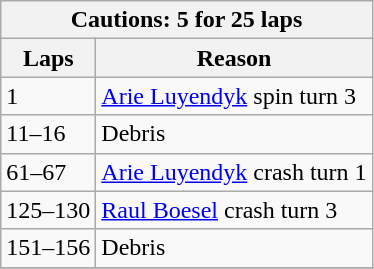<table class="wikitable">
<tr>
<th colspan=2>Cautions: 5 for 25 laps</th>
</tr>
<tr>
<th>Laps</th>
<th>Reason</th>
</tr>
<tr>
<td>1</td>
<td><a href='#'>Arie Luyendyk</a> spin turn 3</td>
</tr>
<tr>
<td>11–16</td>
<td>Debris</td>
</tr>
<tr>
<td>61–67</td>
<td><a href='#'>Arie Luyendyk</a> crash turn 1</td>
</tr>
<tr>
<td>125–130</td>
<td><a href='#'>Raul Boesel</a> crash turn 3</td>
</tr>
<tr>
<td>151–156</td>
<td>Debris</td>
</tr>
<tr>
</tr>
</table>
